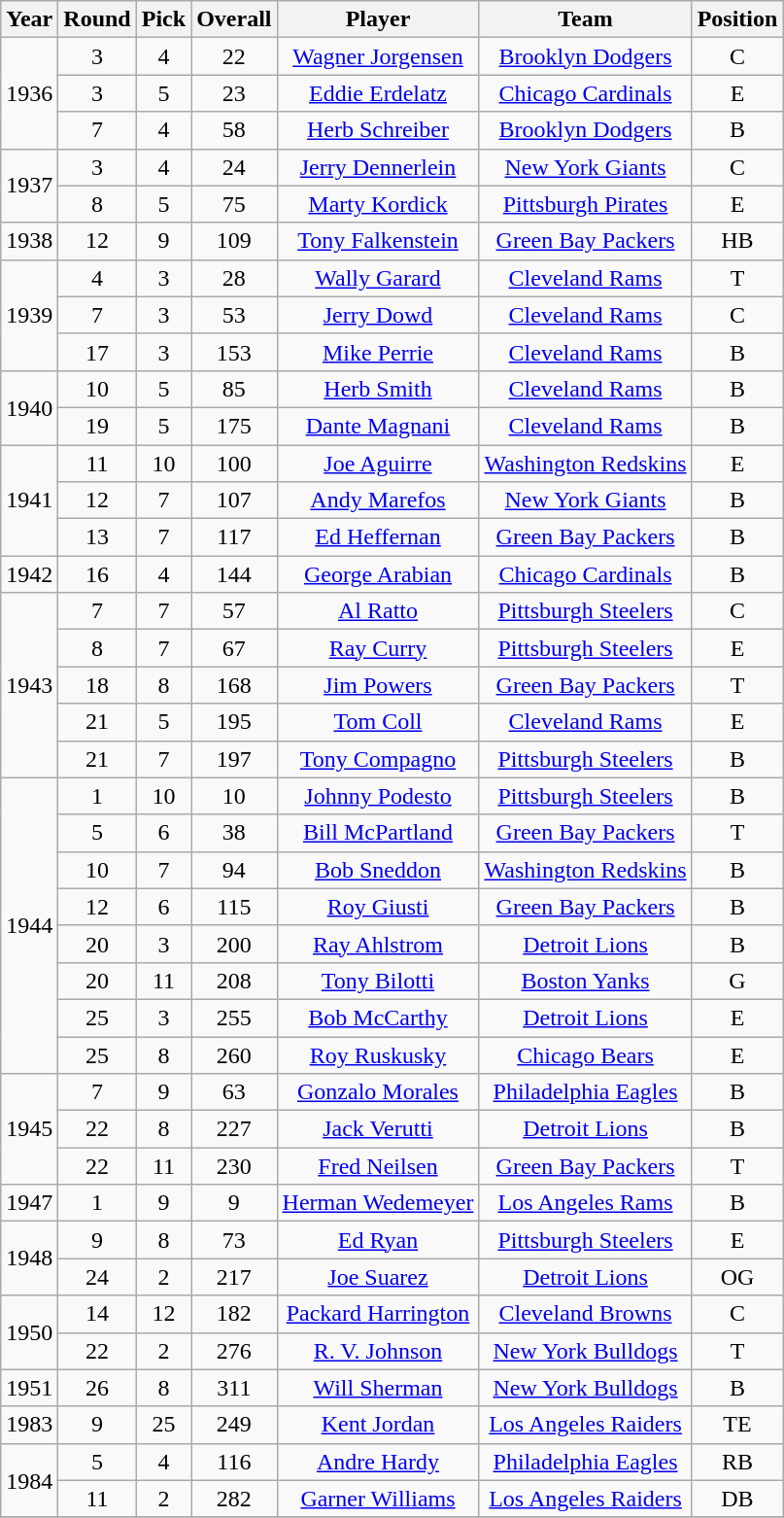<table class="wikitable sortable" style="text-align: center;">
<tr>
<th>Year</th>
<th>Round</th>
<th>Pick</th>
<th>Overall</th>
<th>Player</th>
<th>Team</th>
<th>Position</th>
</tr>
<tr>
<td rowspan="3">1936</td>
<td>3</td>
<td>4</td>
<td>22</td>
<td><a href='#'>Wagner Jorgensen</a></td>
<td><a href='#'>Brooklyn Dodgers</a></td>
<td>C</td>
</tr>
<tr>
<td>3</td>
<td>5</td>
<td>23</td>
<td><a href='#'>Eddie Erdelatz</a></td>
<td><a href='#'>Chicago Cardinals</a></td>
<td>E</td>
</tr>
<tr>
<td>7</td>
<td>4</td>
<td>58</td>
<td><a href='#'>Herb Schreiber</a></td>
<td><a href='#'>Brooklyn Dodgers</a></td>
<td>B</td>
</tr>
<tr>
<td rowspan="2">1937</td>
<td>3</td>
<td>4</td>
<td>24</td>
<td><a href='#'>Jerry Dennerlein</a></td>
<td><a href='#'>New York Giants</a></td>
<td>C</td>
</tr>
<tr>
<td>8</td>
<td>5</td>
<td>75</td>
<td><a href='#'>Marty Kordick</a></td>
<td><a href='#'>Pittsburgh Pirates</a></td>
<td>E</td>
</tr>
<tr>
<td>1938</td>
<td>12</td>
<td>9</td>
<td>109</td>
<td><a href='#'>Tony Falkenstein</a></td>
<td><a href='#'>Green Bay Packers</a></td>
<td>HB</td>
</tr>
<tr>
<td rowspan="3">1939</td>
<td>4</td>
<td>3</td>
<td>28</td>
<td><a href='#'>Wally Garard</a></td>
<td><a href='#'>Cleveland Rams</a></td>
<td>T</td>
</tr>
<tr>
<td>7</td>
<td>3</td>
<td>53</td>
<td><a href='#'>Jerry Dowd</a></td>
<td><a href='#'>Cleveland Rams</a></td>
<td>C</td>
</tr>
<tr>
<td>17</td>
<td>3</td>
<td>153</td>
<td><a href='#'>Mike Perrie</a></td>
<td><a href='#'>Cleveland Rams</a></td>
<td>B</td>
</tr>
<tr>
<td rowspan="2">1940</td>
<td>10</td>
<td>5</td>
<td>85</td>
<td><a href='#'>Herb Smith</a></td>
<td><a href='#'>Cleveland Rams</a></td>
<td>B</td>
</tr>
<tr>
<td>19</td>
<td>5</td>
<td>175</td>
<td><a href='#'>Dante Magnani</a></td>
<td><a href='#'>Cleveland Rams</a></td>
<td>B</td>
</tr>
<tr>
<td rowspan="3">1941</td>
<td>11</td>
<td>10</td>
<td>100</td>
<td><a href='#'>Joe Aguirre</a></td>
<td><a href='#'>Washington Redskins</a></td>
<td>E</td>
</tr>
<tr>
<td>12</td>
<td>7</td>
<td>107</td>
<td><a href='#'>Andy Marefos</a></td>
<td><a href='#'>New York Giants</a></td>
<td>B</td>
</tr>
<tr>
<td>13</td>
<td>7</td>
<td>117</td>
<td><a href='#'>Ed Heffernan</a></td>
<td><a href='#'>Green Bay Packers</a></td>
<td>B</td>
</tr>
<tr>
<td>1942</td>
<td>16</td>
<td>4</td>
<td>144</td>
<td><a href='#'>George Arabian</a></td>
<td><a href='#'>Chicago Cardinals</a></td>
<td>B</td>
</tr>
<tr>
<td rowspan="5">1943</td>
<td>7</td>
<td>7</td>
<td>57</td>
<td><a href='#'>Al Ratto</a></td>
<td><a href='#'>Pittsburgh Steelers</a></td>
<td>C</td>
</tr>
<tr>
<td>8</td>
<td>7</td>
<td>67</td>
<td><a href='#'>Ray Curry</a></td>
<td><a href='#'>Pittsburgh Steelers</a></td>
<td>E</td>
</tr>
<tr>
<td>18</td>
<td>8</td>
<td>168</td>
<td><a href='#'>Jim Powers</a></td>
<td><a href='#'>Green Bay Packers</a></td>
<td>T</td>
</tr>
<tr>
<td>21</td>
<td>5</td>
<td>195</td>
<td><a href='#'>Tom Coll</a></td>
<td><a href='#'>Cleveland Rams</a></td>
<td>E</td>
</tr>
<tr>
<td>21</td>
<td>7</td>
<td>197</td>
<td><a href='#'>Tony Compagno</a></td>
<td><a href='#'>Pittsburgh Steelers</a></td>
<td>B</td>
</tr>
<tr>
<td rowspan="8">1944</td>
<td>1</td>
<td>10</td>
<td>10</td>
<td><a href='#'>Johnny Podesto</a></td>
<td><a href='#'>Pittsburgh Steelers</a></td>
<td>B</td>
</tr>
<tr>
<td>5</td>
<td>6</td>
<td>38</td>
<td><a href='#'>Bill McPartland</a></td>
<td><a href='#'>Green Bay Packers</a></td>
<td>T</td>
</tr>
<tr>
<td>10</td>
<td>7</td>
<td>94</td>
<td><a href='#'>Bob Sneddon</a></td>
<td><a href='#'>Washington Redskins</a></td>
<td>B</td>
</tr>
<tr>
<td>12</td>
<td>6</td>
<td>115</td>
<td><a href='#'>Roy Giusti</a></td>
<td><a href='#'>Green Bay Packers</a></td>
<td>B</td>
</tr>
<tr>
<td>20</td>
<td>3</td>
<td>200</td>
<td><a href='#'>Ray Ahlstrom</a></td>
<td><a href='#'>Detroit Lions</a></td>
<td>B</td>
</tr>
<tr>
<td>20</td>
<td>11</td>
<td>208</td>
<td><a href='#'>Tony Bilotti</a></td>
<td><a href='#'>Boston Yanks</a></td>
<td>G</td>
</tr>
<tr>
<td>25</td>
<td>3</td>
<td>255</td>
<td><a href='#'>Bob McCarthy</a></td>
<td><a href='#'>Detroit Lions</a></td>
<td>E</td>
</tr>
<tr>
<td>25</td>
<td>8</td>
<td>260</td>
<td><a href='#'>Roy Ruskusky</a></td>
<td><a href='#'>Chicago Bears</a></td>
<td>E</td>
</tr>
<tr>
<td rowspan="3">1945</td>
<td>7</td>
<td>9</td>
<td>63</td>
<td><a href='#'>Gonzalo Morales</a></td>
<td><a href='#'>Philadelphia Eagles</a></td>
<td>B</td>
</tr>
<tr>
<td>22</td>
<td>8</td>
<td>227</td>
<td><a href='#'>Jack Verutti</a></td>
<td><a href='#'>Detroit Lions</a></td>
<td>B</td>
</tr>
<tr>
<td>22</td>
<td>11</td>
<td>230</td>
<td><a href='#'>Fred Neilsen</a></td>
<td><a href='#'>Green Bay Packers</a></td>
<td>T</td>
</tr>
<tr>
<td>1947</td>
<td>1</td>
<td>9</td>
<td>9</td>
<td><a href='#'>Herman Wedemeyer</a></td>
<td><a href='#'>Los Angeles Rams</a></td>
<td>B</td>
</tr>
<tr>
<td rowspan="2">1948</td>
<td>9</td>
<td>8</td>
<td>73</td>
<td><a href='#'>Ed Ryan</a></td>
<td><a href='#'>Pittsburgh Steelers</a></td>
<td>E</td>
</tr>
<tr>
<td>24</td>
<td>2</td>
<td>217</td>
<td><a href='#'>Joe Suarez</a></td>
<td><a href='#'>Detroit Lions</a></td>
<td>OG</td>
</tr>
<tr>
<td rowspan="2">1950</td>
<td>14</td>
<td>12</td>
<td>182</td>
<td><a href='#'>Packard Harrington</a></td>
<td><a href='#'>Cleveland Browns</a></td>
<td>C</td>
</tr>
<tr>
<td>22</td>
<td>2</td>
<td>276</td>
<td><a href='#'>R. V. Johnson</a></td>
<td><a href='#'>New York Bulldogs</a></td>
<td>T</td>
</tr>
<tr>
<td>1951</td>
<td>26</td>
<td>8</td>
<td>311</td>
<td><a href='#'>Will Sherman</a></td>
<td><a href='#'>New York Bulldogs</a></td>
<td>B</td>
</tr>
<tr>
<td>1983</td>
<td>9</td>
<td>25</td>
<td>249</td>
<td><a href='#'>Kent Jordan</a></td>
<td><a href='#'>Los Angeles Raiders</a></td>
<td>TE</td>
</tr>
<tr>
<td rowspan="2">1984</td>
<td>5</td>
<td>4</td>
<td>116</td>
<td><a href='#'>Andre Hardy</a></td>
<td><a href='#'>Philadelphia Eagles</a></td>
<td>RB</td>
</tr>
<tr>
<td>11</td>
<td>2</td>
<td>282</td>
<td><a href='#'>Garner Williams</a></td>
<td><a href='#'>Los Angeles Raiders</a></td>
<td>DB</td>
</tr>
<tr>
</tr>
</table>
